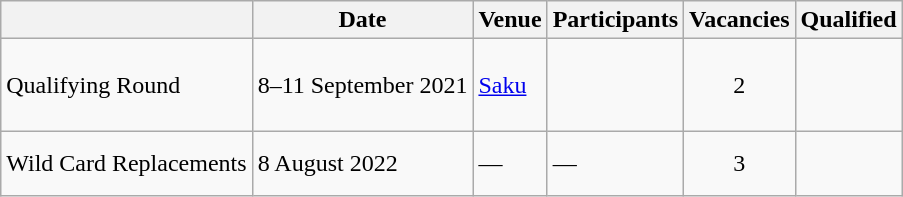<table class="wikitable">
<tr>
<th></th>
<th>Date</th>
<th>Venue</th>
<th>Participants</th>
<th>Vacancies</th>
<th>Qualified</th>
</tr>
<tr>
<td>Qualifying Round</td>
<td>8–11 September 2021</td>
<td> <a href='#'>Saku</a></td>
<td><br><br><br></td>
<td style="text-align:center;">2</td>
<td><br></td>
</tr>
<tr>
<td>Wild Card Replacements</td>
<td>8 August 2022</td>
<td>—</td>
<td>—</td>
<td style="text-align:center;">3</td>
<td><br><br></td>
</tr>
</table>
